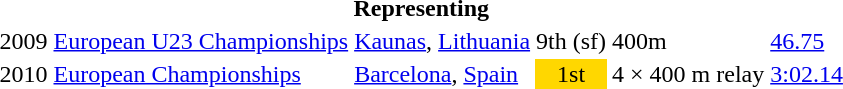<table>
<tr>
<th colspan="6">Representing </th>
</tr>
<tr>
<td>2009</td>
<td><a href='#'>European U23 Championships</a></td>
<td><a href='#'>Kaunas</a>, <a href='#'>Lithuania</a></td>
<td>9th (sf)</td>
<td>400m</td>
<td><a href='#'>46.75</a></td>
</tr>
<tr>
<td>2010</td>
<td><a href='#'>European Championships</a></td>
<td><a href='#'>Barcelona</a>, <a href='#'>Spain</a></td>
<td bgcolor="gold" align="center">1st</td>
<td>4 × 400 m relay</td>
<td><a href='#'>3:02.14</a></td>
</tr>
</table>
